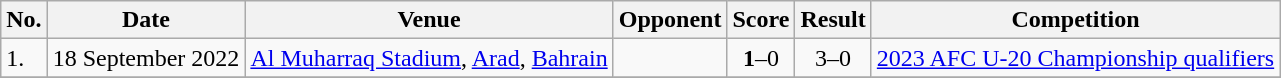<table class="wikitable" style="font-size:100%;">
<tr>
<th>No.</th>
<th>Date</th>
<th>Venue</th>
<th>Opponent</th>
<th>Score</th>
<th>Result</th>
<th>Competition</th>
</tr>
<tr>
<td>1.</td>
<td>18 September 2022</td>
<td><a href='#'>Al Muharraq Stadium</a>, <a href='#'>Arad</a>, <a href='#'>Bahrain</a></td>
<td></td>
<td align=center><strong>1</strong>–0</td>
<td align=center>3–0</td>
<td><a href='#'>2023 AFC U-20 Championship qualifiers</a></td>
</tr>
<tr>
</tr>
</table>
